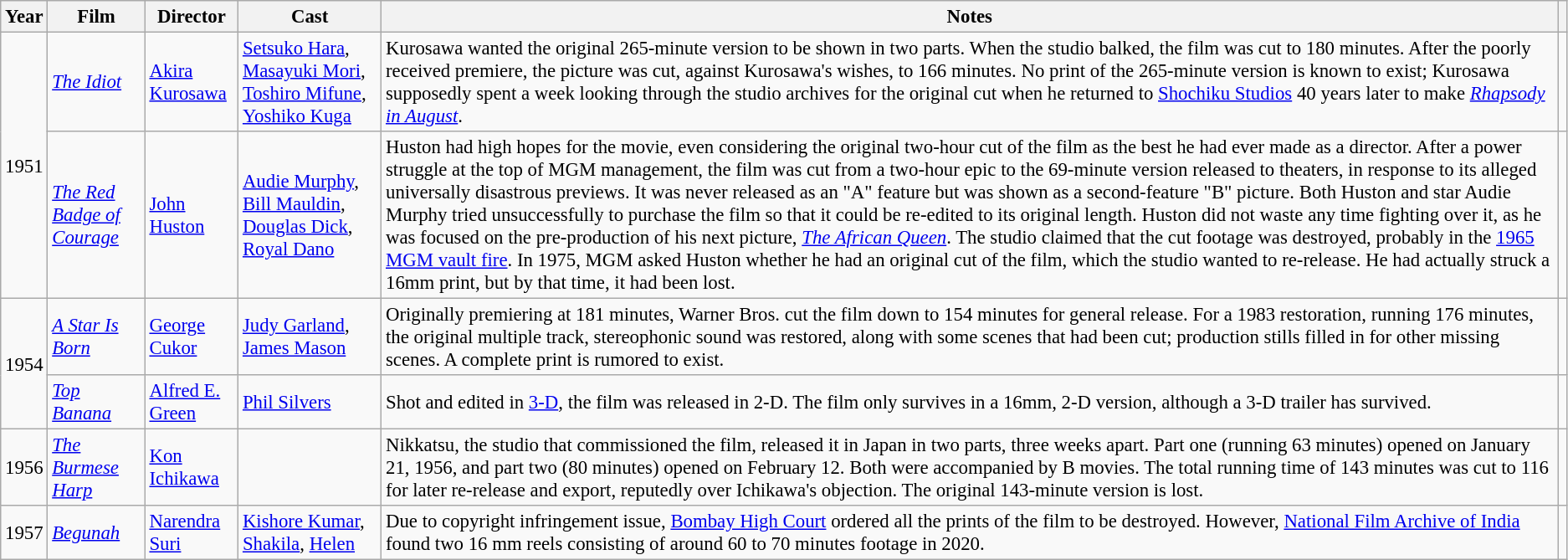<table class="wikitable sortable" style="font-size:95%">
<tr>
<th>Year</th>
<th>Film</th>
<th>Director</th>
<th>Cast</th>
<th>Notes</th>
<th></th>
</tr>
<tr>
<td rowspan="2">1951</td>
<td><em><a href='#'>The Idiot</a></em></td>
<td><a href='#'>Akira Kurosawa</a></td>
<td><a href='#'>Setsuko Hara</a>, <a href='#'>Masayuki Mori</a>, <a href='#'>Toshiro Mifune</a>, <a href='#'>Yoshiko Kuga</a></td>
<td>Kurosawa wanted the original 265-minute version to be shown in two parts. When the studio balked, the film was cut to 180 minutes. After the poorly received premiere, the picture was cut, against Kurosawa's wishes, to 166 minutes. No print of the 265-minute version is known to exist; Kurosawa supposedly spent a week looking through the studio archives for the original cut when he returned to <a href='#'>Shochiku Studios</a> 40 years later to make <em><a href='#'>Rhapsody in August</a></em>.</td>
<td></td>
</tr>
<tr>
<td><em><a href='#'>The Red Badge of Courage</a></em></td>
<td><a href='#'>John Huston</a></td>
<td><a href='#'>Audie Murphy</a>, <a href='#'>Bill Mauldin</a>, <a href='#'>Douglas Dick</a>, <a href='#'>Royal Dano</a></td>
<td>Huston had high hopes for the movie, even considering the original two-hour cut of the film as the best he had ever made as a director. After a power struggle at the top of MGM management, the film was cut from a two-hour epic to the 69-minute version released to theaters, in response to its alleged universally disastrous previews. It was never released as an "A" feature but was shown as a second-feature "B" picture. Both Huston and star Audie Murphy tried unsuccessfully to purchase the film so that it could be re-edited to its original length. Huston did not waste any time fighting over it, as he was focused on the pre-production of his next picture, <em><a href='#'>The African Queen</a></em>. The studio claimed that the cut footage was destroyed, probably in the <a href='#'>1965 MGM vault fire</a>. In 1975, MGM asked Huston whether he had an original cut of the film, which the studio wanted to re-release. He had actually struck a 16mm print, but by that time, it had been lost.</td>
<td></td>
</tr>
<tr>
<td rowspan="2">1954</td>
<td><em><a href='#'>A Star Is Born</a></em></td>
<td><a href='#'>George Cukor</a></td>
<td><a href='#'>Judy Garland</a>, <a href='#'>James Mason</a></td>
<td>Originally premiering at 181 minutes, Warner Bros. cut the film down to 154 minutes for general release. For a 1983 restoration, running 176 minutes, the original multiple track, stereophonic sound was restored, along with some scenes that had been cut; production stills filled in for other missing scenes. A complete print is rumored to exist.</td>
<td></td>
</tr>
<tr>
<td><em><a href='#'>Top Banana</a></em></td>
<td><a href='#'>Alfred E. Green</a></td>
<td><a href='#'>Phil Silvers</a></td>
<td>Shot and edited in <a href='#'>3-D</a>, the film was released in 2-D. The film only survives in a 16mm, 2-D version, although a 3-D trailer has survived.</td>
<td></td>
</tr>
<tr>
<td>1956</td>
<td><em><a href='#'>The Burmese Harp</a></em></td>
<td><a href='#'>Kon Ichikawa</a></td>
<td></td>
<td>Nikkatsu, the studio that commissioned the film, released it in Japan in two parts, three weeks apart. Part one (running 63 minutes) opened on January 21, 1956, and part two (80 minutes) opened on February 12. Both were accompanied by B movies. The total running time of 143 minutes was cut to 116 for later re-release and export, reputedly over Ichikawa's objection. The original 143-minute version is lost.</td>
<td></td>
</tr>
<tr>
<td>1957</td>
<td><em><a href='#'>Begunah</a></em></td>
<td><a href='#'>Narendra Suri</a></td>
<td><a href='#'>Kishore Kumar</a>, <a href='#'>Shakila</a>,  <a href='#'>Helen</a></td>
<td>Due to copyright infringement issue, <a href='#'>Bombay High Court</a> ordered all the prints of the film to be destroyed. However, <a href='#'>National Film Archive of India</a> found two 16 mm reels consisting of around 60 to 70 minutes footage in 2020.</td>
<td></td>
</tr>
</table>
